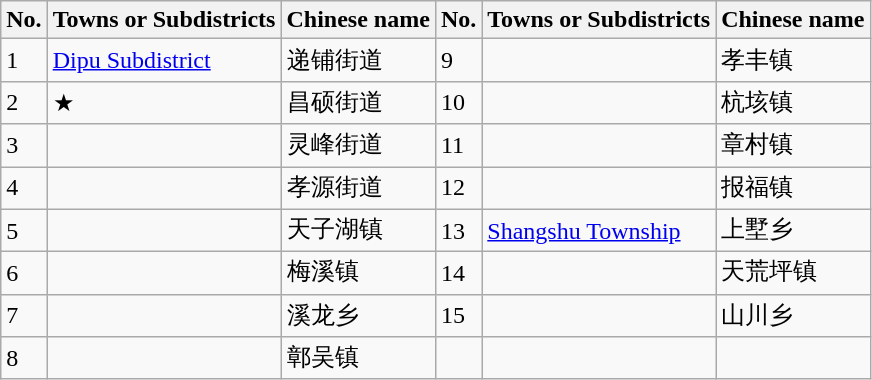<table class="wikitable">
<tr>
<th>No.</th>
<th>Towns or Subdistricts</th>
<th>Chinese name</th>
<th>No.</th>
<th>Towns or Subdistricts</th>
<th>Chinese name</th>
</tr>
<tr>
<td>1</td>
<td><a href='#'>Dipu Subdistrict</a></td>
<td>递铺街道</td>
<td>9</td>
<td></td>
<td>孝丰镇</td>
</tr>
<tr>
<td>2</td>
<td>★</td>
<td>昌硕街道</td>
<td>10</td>
<td></td>
<td>杭垓镇</td>
</tr>
<tr>
<td>3</td>
<td></td>
<td>灵峰街道</td>
<td>11</td>
<td></td>
<td>章村镇</td>
</tr>
<tr>
<td>4</td>
<td></td>
<td>孝源街道</td>
<td>12</td>
<td></td>
<td>报福镇</td>
</tr>
<tr>
<td>5</td>
<td></td>
<td>天子湖镇</td>
<td>13</td>
<td><a href='#'>Shangshu Township</a></td>
<td>上墅乡</td>
</tr>
<tr>
<td>6</td>
<td></td>
<td>梅溪镇</td>
<td>14</td>
<td></td>
<td>天荒坪镇</td>
</tr>
<tr>
<td>7</td>
<td></td>
<td>溪龙乡</td>
<td>15</td>
<td></td>
<td>山川乡</td>
</tr>
<tr>
<td>8</td>
<td></td>
<td>鄣吴镇</td>
<td></td>
<td></td>
<td></td>
</tr>
</table>
